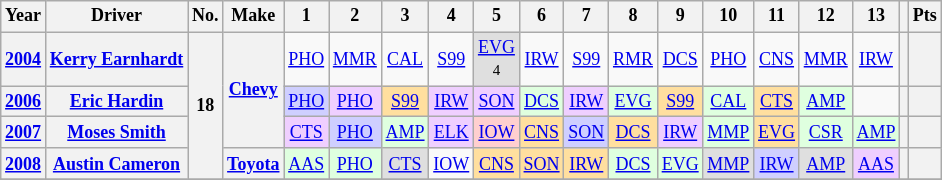<table class="wikitable" style="text-align:center; font-size:75%">
<tr>
<th>Year</th>
<th>Driver</th>
<th>No.</th>
<th>Make</th>
<th>1</th>
<th>2</th>
<th>3</th>
<th>4</th>
<th>5</th>
<th>6</th>
<th>7</th>
<th>8</th>
<th>9</th>
<th>10</th>
<th>11</th>
<th>12</th>
<th>13</th>
<th></th>
<th>Pts</th>
</tr>
<tr>
<th><a href='#'>2004</a></th>
<th><a href='#'>Kerry Earnhardt</a></th>
<th rowspan=4>18</th>
<th rowspan=3><a href='#'>Chevy</a></th>
<td><a href='#'>PHO</a></td>
<td><a href='#'>MMR</a></td>
<td><a href='#'>CAL</a></td>
<td><a href='#'>S99</a></td>
<td style="background:#DFDFDF;"><a href='#'>EVG</a><br><small>4</small></td>
<td><a href='#'>IRW</a></td>
<td><a href='#'>S99</a></td>
<td><a href='#'>RMR</a></td>
<td><a href='#'>DCS</a></td>
<td><a href='#'>PHO</a></td>
<td><a href='#'>CNS</a></td>
<td><a href='#'>MMR</a></td>
<td><a href='#'>IRW</a></td>
<th></th>
<th></th>
</tr>
<tr>
<th><a href='#'>2006</a></th>
<th><a href='#'>Eric Hardin</a></th>
<td style="background:#CFCFFF;"><a href='#'>PHO</a><br></td>
<td style="background:#EFCFFF;"><a href='#'>PHO</a><br></td>
<td style="background:#FFDF9F;"><a href='#'>S99</a><br></td>
<td style="background:#EFCFFF;"><a href='#'>IRW</a><br></td>
<td style="background:#EFCFFF;"><a href='#'>SON</a><br></td>
<td style="background:#DFFFDF;"><a href='#'>DCS</a><br></td>
<td style="background:#EFCFFF;"><a href='#'>IRW</a><br></td>
<td style="background:#DFFFDF;"><a href='#'>EVG</a><br></td>
<td style="background:#FFDF9F;"><a href='#'>S99</a><br></td>
<td style="background:#DFFFDF;"><a href='#'>CAL</a><br></td>
<td style="background:#FFDF9F;"><a href='#'>CTS</a><br></td>
<td style="background:#DFFFDF;"><a href='#'>AMP</a><br></td>
<td></td>
<th></th>
<th></th>
</tr>
<tr>
<th><a href='#'>2007</a></th>
<th><a href='#'>Moses Smith</a></th>
<td style="background:#EFCFFF;"><a href='#'>CTS</a><br></td>
<td style="background:#CFCFFF;"><a href='#'>PHO</a><br></td>
<td style="background:#DFFFDF;"><a href='#'>AMP</a><br></td>
<td style="background:#EFCFFF;"><a href='#'>ELK</a><br></td>
<td style="background:#FFCFCF;"><a href='#'>IOW</a><br></td>
<td style="background:#FFDF9F;"><a href='#'>CNS</a><br></td>
<td style="background:#CFCFFF;"><a href='#'>SON</a><br></td>
<td style="background:#FFDF9F;"><a href='#'>DCS</a><br></td>
<td style="background:#EFCFFF;"><a href='#'>IRW</a><br></td>
<td style="background:#DFFFDF;"><a href='#'>MMP</a><br></td>
<td style="background:#FFDF9F;"><a href='#'>EVG</a><br></td>
<td style="background:#DFFFDF;"><a href='#'>CSR</a><br></td>
<td style="background:#DFFFDF;"><a href='#'>AMP</a><br></td>
<th></th>
<th></th>
</tr>
<tr>
<th><a href='#'>2008</a></th>
<th><a href='#'>Austin Cameron</a></th>
<th><a href='#'>Toyota</a></th>
<td style="background:#DFFFDF;"><a href='#'>AAS</a><br></td>
<td style="background:#DFFFDF;"><a href='#'>PHO</a><br></td>
<td style="background:#DFDFDF;"><a href='#'>CTS</a><br></td>
<td><a href='#'>IOW</a></td>
<td style="background:#FFDF9F;"><a href='#'>CNS</a><br></td>
<td style="background:#FFDF9F;"><a href='#'>SON</a><br></td>
<td style="background:#FFDF9F;"><a href='#'>IRW</a><br></td>
<td style="background:#DFFFDF;"><a href='#'>DCS</a><br></td>
<td style="background:#DFFFDF;"><a href='#'>EVG</a><br></td>
<td style="background:#DFDFDF;"><a href='#'>MMP</a><br></td>
<td style="background:#CFCFFF;"><a href='#'>IRW</a><br></td>
<td style="background:#DFDFDF;"><a href='#'>AMP</a><br></td>
<td style="background:#EFCFFF;"><a href='#'>AAS</a><br></td>
<th></th>
<th></th>
</tr>
<tr>
</tr>
</table>
